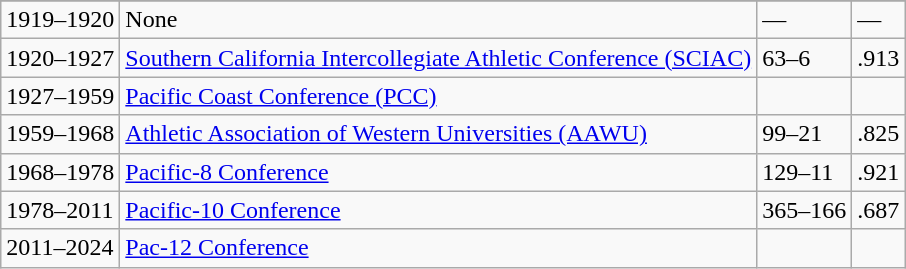<table class="wikitable">
<tr>
</tr>
<tr>
<td>1919–1920</td>
<td>None</td>
<td>—</td>
<td>—</td>
</tr>
<tr>
<td>1920–1927</td>
<td><a href='#'>Southern California Intercollegiate Athletic Conference (SCIAC)</a></td>
<td>63–6</td>
<td>.913</td>
</tr>
<tr>
<td>1927–1959</td>
<td><a href='#'>Pacific Coast Conference (PCC)</a></td>
<td></td>
<td></td>
</tr>
<tr>
<td>1959–1968</td>
<td><a href='#'>Athletic Association of Western Universities (AAWU)</a></td>
<td>99–21</td>
<td>.825</td>
</tr>
<tr>
<td>1968–1978</td>
<td><a href='#'>Pacific-8 Conference</a></td>
<td>129–11</td>
<td>.921</td>
</tr>
<tr>
<td>1978–2011</td>
<td><a href='#'>Pacific-10 Conference</a></td>
<td>365–166</td>
<td>.687</td>
</tr>
<tr>
<td>2011–2024</td>
<td><a href='#'>Pac-12 Conference</a></td>
<td></td>
<td></td>
</tr>
</table>
